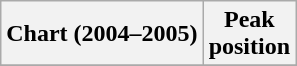<table class="wikitable sortable">
<tr>
<th align="left">Chart (2004–2005)</th>
<th align="center">Peak<br>position</th>
</tr>
<tr>
</tr>
</table>
